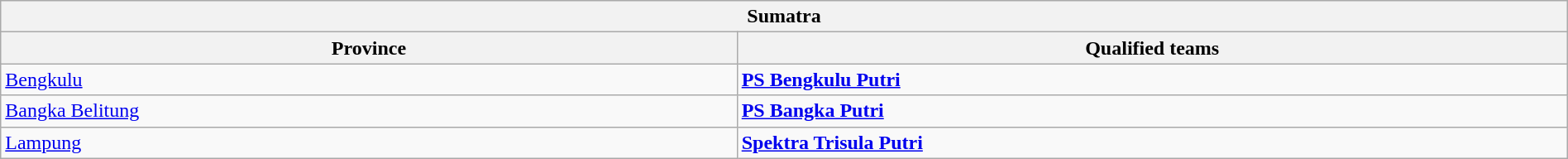<table class="wikitable sortable" style="width:100%;">
<tr>
<th colspan="2"><strong>Sumatra</strong></th>
</tr>
<tr>
<th style="width:47%;">Province</th>
<th style="width:53%;">Qualified teams</th>
</tr>
<tr>
<td> <a href='#'>Bengkulu</a></td>
<td><strong><a href='#'>PS Bengkulu Putri</a></strong></td>
</tr>
<tr>
<td> <a href='#'>Bangka Belitung</a></td>
<td><strong><a href='#'>PS Bangka Putri</a></strong></td>
</tr>
<tr>
<td> <a href='#'>Lampung</a></td>
<td><strong><a href='#'>Spektra Trisula Putri</a></strong></td>
</tr>
</table>
